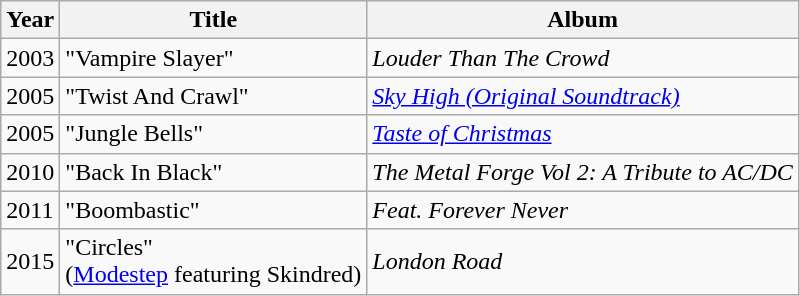<table class="wikitable">
<tr>
<th>Year</th>
<th>Title</th>
<th>Album</th>
</tr>
<tr>
<td>2003</td>
<td>"Vampire Slayer"</td>
<td><em>Louder Than The Crowd</em></td>
</tr>
<tr>
<td>2005</td>
<td>"Twist And Crawl"</td>
<td><em><a href='#'>Sky High (Original Soundtrack)</a></em></td>
</tr>
<tr>
<td>2005</td>
<td>"Jungle Bells"</td>
<td><em><a href='#'>Taste of Christmas</a></em></td>
</tr>
<tr>
<td>2010</td>
<td>"Back In Black"</td>
<td><em>The Metal Forge Vol 2: A Tribute to AC/DC</em></td>
</tr>
<tr>
<td>2011</td>
<td>"Boombastic"</td>
<td><em>Feat. Forever Never</em></td>
</tr>
<tr>
<td>2015</td>
<td>"Circles"<br><span>(<a href='#'>Modestep</a> featuring Skindred)</span></td>
<td><em>London Road</em></td>
</tr>
</table>
